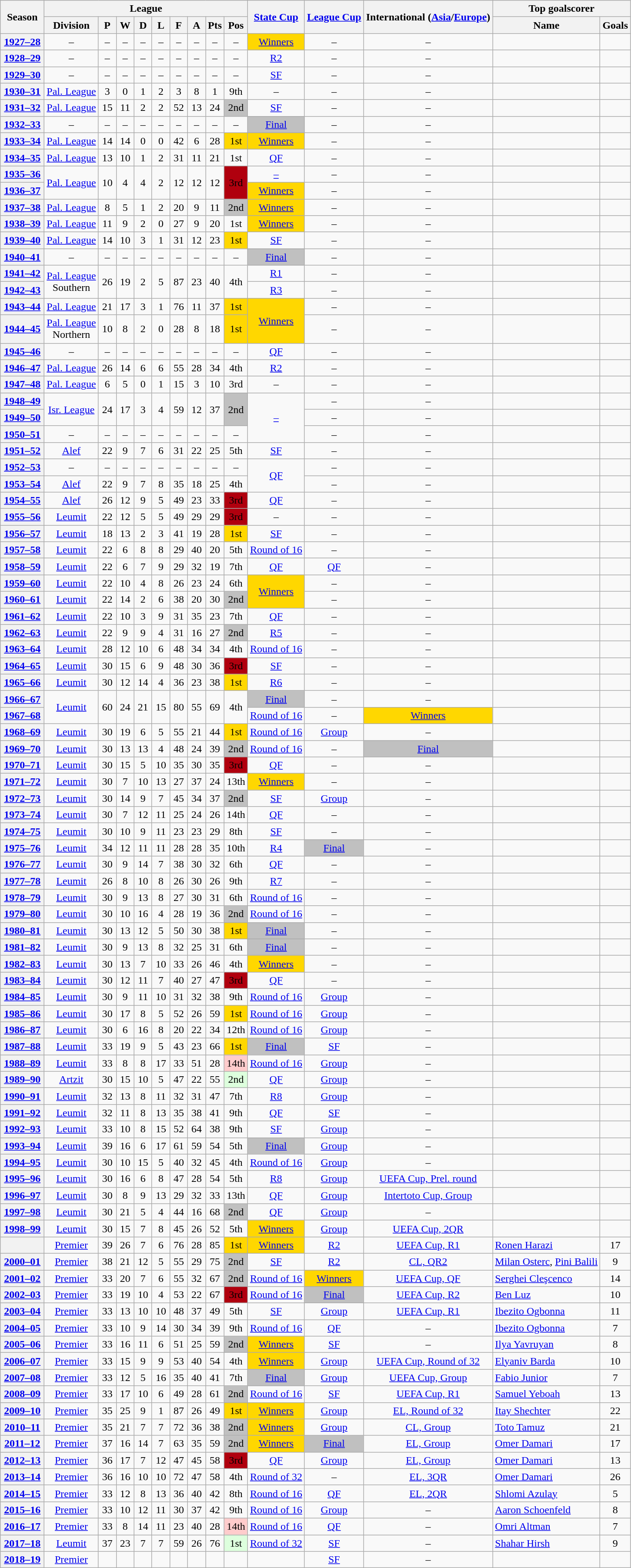<table class="wikitable" style="text-align: center">
<tr>
<th rowspan="2" width="60">Season</th>
<th colspan="9">League</th>
<th rowspan="2"><a href='#'>State Cup</a></th>
<th rowspan="2"><a href='#'>League Cup</a></th>
<th rowspan="2">International (<a href='#'>Asia</a>/<a href='#'>Europe</a>)</th>
<th colspan="2">Top goalscorer</th>
</tr>
<tr>
<th>Division</th>
<th width="20">P</th>
<th width="20">W</th>
<th width="20">D</th>
<th width="20">L</th>
<th width="20">F</th>
<th width="20">A</th>
<th width="20">Pts</th>
<th>Pos</th>
<th>Name</th>
<th>Goals</th>
</tr>
<tr>
<th><a href='#'>1927–28</a></th>
<td>–</td>
<td>–</td>
<td>–</td>
<td>–</td>
<td>–</td>
<td>–</td>
<td>–</td>
<td>–</td>
<td>–</td>
<td bgcolor=gold><a href='#'>Winners</a></td>
<td>–</td>
<td>–</td>
<td></td>
<td></td>
</tr>
<tr>
<th><a href='#'>1928–29</a></th>
<td>–</td>
<td>–</td>
<td>–</td>
<td>–</td>
<td>–</td>
<td>–</td>
<td>–</td>
<td>–</td>
<td>–</td>
<td><a href='#'>R2</a></td>
<td>–</td>
<td>–</td>
<td></td>
<td></td>
</tr>
<tr>
<th><a href='#'>1929–30</a></th>
<td>–</td>
<td>–</td>
<td>–</td>
<td>–</td>
<td>–</td>
<td>–</td>
<td>–</td>
<td>–</td>
<td>–</td>
<td><a href='#'>SF</a></td>
<td>–</td>
<td>–</td>
<td></td>
<td></td>
</tr>
<tr>
<th><a href='#'>1930–31</a></th>
<td><a href='#'>Pal. League</a><br></td>
<td>3</td>
<td>0</td>
<td>1</td>
<td>2</td>
<td>3</td>
<td>8</td>
<td>1</td>
<td>9th</td>
<td>–</td>
<td>–</td>
<td>–</td>
<td></td>
<td></td>
</tr>
<tr>
<th><a href='#'>1931–32</a></th>
<td><a href='#'>Pal. League</a></td>
<td>15</td>
<td>11</td>
<td>2</td>
<td>2</td>
<td>52</td>
<td>13</td>
<td>24</td>
<td bgcolor=silver>2nd</td>
<td><a href='#'>SF</a></td>
<td>–</td>
<td>–</td>
<td></td>
<td></td>
</tr>
<tr>
<th><a href='#'>1932–33</a></th>
<td>–</td>
<td>–</td>
<td>–</td>
<td>–</td>
<td>–</td>
<td>–</td>
<td>–</td>
<td>–</td>
<td>–</td>
<td bgcolor=silver><a href='#'>Final</a></td>
<td>–</td>
<td>–</td>
<td></td>
<td></td>
</tr>
<tr>
<th><a href='#'>1933–34</a></th>
<td><a href='#'>Pal. League</a></td>
<td>14</td>
<td>14</td>
<td>0</td>
<td>0</td>
<td>42</td>
<td>6</td>
<td>28</td>
<td bgcolor=gold>1st</td>
<td bgcolor=gold><a href='#'>Winners</a></td>
<td>–</td>
<td>–</td>
<td></td>
<td></td>
</tr>
<tr>
<th><a href='#'>1934–35</a></th>
<td><a href='#'>Pal. League</a> <br></td>
<td>13</td>
<td>10</td>
<td>1</td>
<td>2</td>
<td>31</td>
<td>11</td>
<td>21</td>
<td>1st</td>
<td><a href='#'>QF</a></td>
<td>–</td>
<td>–</td>
<td></td>
<td></td>
</tr>
<tr>
<th><a href='#'>1935–36</a></th>
<td rowspan=2><a href='#'>Pal. League</a> <br></td>
<td rowspan=2>10</td>
<td rowspan=2>4</td>
<td rowspan=2>4</td>
<td rowspan=2>2</td>
<td rowspan=2>12</td>
<td rowspan=2>12</td>
<td rowspan=2>12</td>
<td rowspan=2 bgcolor=bronze>3rd</td>
<td><a href='#'>–</a> </td>
<td>–</td>
<td>–</td>
<td></td>
<td></td>
</tr>
<tr>
<th><a href='#'>1936–37</a></th>
<td bgcolor=gold><a href='#'>Winners</a></td>
<td>–</td>
<td>–</td>
<td></td>
<td></td>
</tr>
<tr>
<th><a href='#'>1937–38</a></th>
<td><a href='#'>Pal. League</a></td>
<td>8</td>
<td>5</td>
<td>1</td>
<td>2</td>
<td>20</td>
<td>9</td>
<td>11</td>
<td bgcolor=silver>2nd</td>
<td bgcolor=gold><a href='#'>Winners</a></td>
<td>–</td>
<td>–</td>
<td></td>
<td></td>
</tr>
<tr>
<th><a href='#'>1938–39</a></th>
<td><a href='#'>Pal. League</a> <br></td>
<td>11</td>
<td>9</td>
<td>2</td>
<td>0</td>
<td>27</td>
<td>9</td>
<td>20</td>
<td>1st</td>
<td bgcolor=gold><a href='#'>Winners</a></td>
<td>–</td>
<td>–</td>
<td></td>
<td></td>
</tr>
<tr>
<th><a href='#'>1939–40</a></th>
<td><a href='#'>Pal. League</a></td>
<td>14</td>
<td>10</td>
<td>3</td>
<td>1</td>
<td>31</td>
<td>12</td>
<td>23</td>
<td bgcolor=gold>1st</td>
<td><a href='#'>SF</a></td>
<td>–</td>
<td>–</td>
<td></td>
<td></td>
</tr>
<tr>
<th><a href='#'>1940–41</a></th>
<td>–</td>
<td>–</td>
<td>–</td>
<td>–</td>
<td>–</td>
<td>–</td>
<td>–</td>
<td>–</td>
<td>–</td>
<td bgcolor=silver><a href='#'>Final</a></td>
<td>–</td>
<td>–</td>
<td></td>
<td></td>
</tr>
<tr>
<th><a href='#'>1941–42</a></th>
<td rowspan=2><a href='#'>Pal. League</a> <br>Southern<br></td>
<td rowspan=2>26</td>
<td rowspan=2>19</td>
<td rowspan=2>2</td>
<td rowspan=2>5</td>
<td rowspan=2>87</td>
<td rowspan=2>23</td>
<td rowspan=2>40</td>
<td rowspan=2>4th</td>
<td><a href='#'>R1</a></td>
<td>–</td>
<td>–</td>
<td></td>
<td></td>
</tr>
<tr>
<th><a href='#'>1942–43</a></th>
<td><a href='#'>R3</a></td>
<td>–</td>
<td>–</td>
<td></td>
<td></td>
</tr>
<tr>
<th><a href='#'>1943–44</a></th>
<td><a href='#'>Pal. League</a></td>
<td>21</td>
<td>17</td>
<td>3</td>
<td>1</td>
<td>76</td>
<td>11</td>
<td>37</td>
<td bgcolor=gold>1st</td>
<td rowspan=2 bgcolor=gold><a href='#'>Winners</a> </td>
<td>–</td>
<td>–</td>
<td></td>
<td></td>
</tr>
<tr>
<th><a href='#'>1944–45</a></th>
<td><a href='#'>Pal. League</a> <br> Northern</td>
<td>10</td>
<td>8</td>
<td>2</td>
<td>0</td>
<td>28</td>
<td>8</td>
<td>18</td>
<td bgcolor=gold>1st</td>
<td>–</td>
<td>–</td>
<td></td>
<td></td>
</tr>
<tr>
<th><a href='#'>1945–46</a></th>
<td>–</td>
<td>–</td>
<td>–</td>
<td>–</td>
<td>–</td>
<td>–</td>
<td>–</td>
<td>–</td>
<td>–</td>
<td><a href='#'>QF</a></td>
<td>–</td>
<td>–</td>
<td></td>
<td></td>
</tr>
<tr>
<th><a href='#'>1946–47</a></th>
<td><a href='#'>Pal. League</a></td>
<td>26</td>
<td>14</td>
<td>6</td>
<td>6</td>
<td>55</td>
<td>28</td>
<td>34</td>
<td>4th</td>
<td><a href='#'>R2</a></td>
<td>–</td>
<td>–</td>
<td></td>
<td></td>
</tr>
<tr>
<th><a href='#'>1947–48</a></th>
<td><a href='#'>Pal. League</a><br></td>
<td>6</td>
<td>5</td>
<td>0</td>
<td>1</td>
<td>15</td>
<td>3</td>
<td>10</td>
<td>3rd</td>
<td>–</td>
<td>–</td>
<td>–</td>
<td></td>
<td></td>
</tr>
<tr>
<th><a href='#'>1948–49</a></th>
<td rowspan=2><a href='#'>Isr. League</a><br></td>
<td rowspan=2>24</td>
<td rowspan=2>17</td>
<td rowspan=2>3</td>
<td rowspan=2>4</td>
<td rowspan=2>59</td>
<td rowspan=2>12</td>
<td rowspan=2>37</td>
<td rowspan=2 bgcolor=silver>2nd</td>
<td rowspan=3><a href='#'>–</a> </td>
<td>–</td>
<td>–</td>
<td></td>
<td></td>
</tr>
<tr>
<th><a href='#'>1949–50</a></th>
<td>–</td>
<td>–</td>
<td></td>
<td></td>
</tr>
<tr>
<th><a href='#'>1950–51</a></th>
<td>–</td>
<td>–</td>
<td>–</td>
<td>–</td>
<td>–</td>
<td>–</td>
<td>–</td>
<td>–</td>
<td>–</td>
<td>–</td>
<td>–</td>
<td></td>
<td></td>
</tr>
<tr>
<th><a href='#'>1951–52</a></th>
<td><a href='#'>Alef</a></td>
<td>22</td>
<td>9</td>
<td>7</td>
<td>6</td>
<td>31</td>
<td>22</td>
<td>25</td>
<td>5th</td>
<td><a href='#'>SF</a></td>
<td>–</td>
<td>–</td>
<td></td>
<td></td>
</tr>
<tr>
<th><a href='#'>1952–53</a></th>
<td>–</td>
<td>–</td>
<td>–</td>
<td>–</td>
<td>–</td>
<td>–</td>
<td>–</td>
<td>–</td>
<td>–</td>
<td rowspan=2><a href='#'>QF</a></td>
<td>–</td>
<td>–</td>
<td></td>
<td></td>
</tr>
<tr>
<th><a href='#'>1953–54</a></th>
<td><a href='#'>Alef</a></td>
<td>22</td>
<td>9</td>
<td>7</td>
<td>8</td>
<td>35</td>
<td>18</td>
<td>25</td>
<td>4th</td>
<td>–</td>
<td>–</td>
<td></td>
<td></td>
</tr>
<tr>
<th><a href='#'>1954–55</a></th>
<td><a href='#'>Alef</a></td>
<td>26</td>
<td>12</td>
<td>9</td>
<td>5</td>
<td>49</td>
<td>23</td>
<td>33</td>
<td bgcolor=bronze>3rd</td>
<td><a href='#'>QF</a></td>
<td>–</td>
<td>–</td>
<td></td>
<td></td>
</tr>
<tr>
<th><a href='#'>1955–56</a></th>
<td><a href='#'>Leumit</a></td>
<td>22</td>
<td>12</td>
<td>5</td>
<td>5</td>
<td>49</td>
<td>29</td>
<td>29</td>
<td bgcolor=bronze>3rd</td>
<td>–</td>
<td>–</td>
<td>–</td>
<td></td>
<td></td>
</tr>
<tr>
<th><a href='#'>1956–57</a></th>
<td><a href='#'>Leumit</a></td>
<td>18</td>
<td>13</td>
<td>2</td>
<td>3</td>
<td>41</td>
<td>19</td>
<td>28</td>
<td bgcolor=gold>1st</td>
<td><a href='#'>SF</a></td>
<td>–</td>
<td>–</td>
<td></td>
<td></td>
</tr>
<tr>
<th><a href='#'>1957–58</a></th>
<td><a href='#'>Leumit</a></td>
<td>22</td>
<td>6</td>
<td>8</td>
<td>8</td>
<td>29</td>
<td>40</td>
<td>20</td>
<td>5th</td>
<td><a href='#'>Round of 16</a></td>
<td>–</td>
<td>–</td>
<td></td>
<td></td>
</tr>
<tr>
<th><a href='#'>1958–59</a></th>
<td><a href='#'>Leumit</a></td>
<td>22</td>
<td>6</td>
<td>7</td>
<td>9</td>
<td>29</td>
<td>32</td>
<td>19</td>
<td>7th</td>
<td><a href='#'>QF</a></td>
<td><a href='#'>QF</a></td>
<td>–</td>
<td></td>
<td></td>
</tr>
<tr>
<th><a href='#'>1959–60</a></th>
<td><a href='#'>Leumit</a></td>
<td>22</td>
<td>10</td>
<td>4</td>
<td>8</td>
<td>26</td>
<td>23</td>
<td>24</td>
<td>6th</td>
<td rowspan=2 bgcolor=gold><a href='#'>Winners</a></td>
<td>–</td>
<td>–</td>
<td></td>
<td></td>
</tr>
<tr>
<th><a href='#'>1960–61</a></th>
<td><a href='#'>Leumit</a></td>
<td>22</td>
<td>14</td>
<td>2</td>
<td>6</td>
<td>38</td>
<td>20</td>
<td>30</td>
<td bgcolor=silver>2nd</td>
<td>–</td>
<td>–</td>
<td></td>
<td></td>
</tr>
<tr>
<th><a href='#'>1961–62</a></th>
<td><a href='#'>Leumit</a></td>
<td>22</td>
<td>10</td>
<td>3</td>
<td>9</td>
<td>31</td>
<td>35</td>
<td>23</td>
<td>7th</td>
<td><a href='#'>QF</a></td>
<td>–</td>
<td>–</td>
<td></td>
<td></td>
</tr>
<tr>
<th><a href='#'>1962–63</a></th>
<td><a href='#'>Leumit</a></td>
<td>22</td>
<td>9</td>
<td>9</td>
<td>4</td>
<td>31</td>
<td>16</td>
<td>27</td>
<td bgcolor=silver>2nd</td>
<td><a href='#'>R5</a></td>
<td>–</td>
<td>–</td>
<td></td>
<td></td>
</tr>
<tr>
<th><a href='#'>1963–64</a></th>
<td><a href='#'>Leumit</a></td>
<td>28</td>
<td>12</td>
<td>10</td>
<td>6</td>
<td>48</td>
<td>34</td>
<td>34</td>
<td>4th</td>
<td><a href='#'>Round of 16</a></td>
<td>–</td>
<td>–</td>
<td></td>
<td></td>
</tr>
<tr>
<th><a href='#'>1964–65</a></th>
<td><a href='#'>Leumit</a></td>
<td>30</td>
<td>15</td>
<td>6</td>
<td>9</td>
<td>48</td>
<td>30</td>
<td>36</td>
<td bgcolor=bronze>3rd</td>
<td><a href='#'>SF</a></td>
<td>–</td>
<td>–</td>
<td></td>
<td></td>
</tr>
<tr>
<th><a href='#'>1965–66</a></th>
<td><a href='#'>Leumit</a></td>
<td>30</td>
<td>12</td>
<td>14</td>
<td>4</td>
<td>36</td>
<td>23</td>
<td>38</td>
<td bgcolor=gold>1st</td>
<td><a href='#'>R6</a></td>
<td>–</td>
<td>–</td>
<td></td>
<td></td>
</tr>
<tr>
<th><a href='#'>1966–67</a></th>
<td rowspan=2><a href='#'>Leumit</a></td>
<td rowspan=2>60</td>
<td rowspan=2>24</td>
<td rowspan=2>21</td>
<td rowspan=2>15</td>
<td rowspan=2>80</td>
<td rowspan=2>55</td>
<td rowspan=2>69</td>
<td rowspan=2>4th</td>
<td bgcolor=silver><a href='#'>Final</a></td>
<td>–</td>
<td>–</td>
<td></td>
<td></td>
</tr>
<tr>
<th><a href='#'>1967–68</a></th>
<td><a href='#'>Round of 16</a></td>
<td>–</td>
<td bgcolor=gold><a href='#'>Winners</a></td>
<td></td>
<td></td>
</tr>
<tr>
<th><a href='#'>1968–69</a></th>
<td><a href='#'>Leumit</a></td>
<td>30</td>
<td>19</td>
<td>6</td>
<td>5</td>
<td>55</td>
<td>21</td>
<td>44</td>
<td bgcolor=gold>1st</td>
<td><a href='#'>Round of 16</a></td>
<td><a href='#'>Group</a></td>
<td>–</td>
<td></td>
<td></td>
</tr>
<tr>
<th><a href='#'>1969–70</a></th>
<td><a href='#'>Leumit</a></td>
<td>30</td>
<td>13</td>
<td>13</td>
<td>4</td>
<td>48</td>
<td>24</td>
<td>39</td>
<td bgcolor=silver>2nd</td>
<td><a href='#'>Round of 16</a></td>
<td>–</td>
<td bgcolor=silver><a href='#'>Final</a></td>
<td></td>
<td></td>
</tr>
<tr>
<th><a href='#'>1970–71</a></th>
<td><a href='#'>Leumit</a></td>
<td>30</td>
<td>15</td>
<td>5</td>
<td>10</td>
<td>35</td>
<td>30</td>
<td>35</td>
<td bgcolor=bronze>3rd</td>
<td><a href='#'>QF</a></td>
<td>–</td>
<td>–</td>
<td></td>
<td></td>
</tr>
<tr>
<th><a href='#'>1971–72</a></th>
<td><a href='#'>Leumit</a></td>
<td>30</td>
<td>7</td>
<td>10</td>
<td>13</td>
<td>27</td>
<td>37</td>
<td>24</td>
<td>13th</td>
<td bgcolor=gold><a href='#'>Winners</a></td>
<td>–</td>
<td>–</td>
<td></td>
<td></td>
</tr>
<tr>
<th><a href='#'>1972–73</a></th>
<td><a href='#'>Leumit</a></td>
<td>30</td>
<td>14</td>
<td>9</td>
<td>7</td>
<td>45</td>
<td>34</td>
<td>37</td>
<td bgcolor=silver>2nd</td>
<td><a href='#'>SF</a></td>
<td><a href='#'>Group</a></td>
<td>–</td>
<td></td>
<td></td>
</tr>
<tr>
<th><a href='#'>1973–74</a></th>
<td><a href='#'>Leumit</a></td>
<td>30</td>
<td>7</td>
<td>12</td>
<td>11</td>
<td>25</td>
<td>24</td>
<td>26</td>
<td>14th</td>
<td><a href='#'>QF</a></td>
<td>–</td>
<td>–</td>
<td></td>
<td></td>
</tr>
<tr>
<th><a href='#'>1974–75</a></th>
<td><a href='#'>Leumit</a></td>
<td>30</td>
<td>10</td>
<td>9</td>
<td>11</td>
<td>23</td>
<td>23</td>
<td>29</td>
<td>8th</td>
<td><a href='#'>SF</a></td>
<td>–</td>
<td>–</td>
<td></td>
<td></td>
</tr>
<tr>
<th><a href='#'>1975–76</a></th>
<td><a href='#'>Leumit</a></td>
<td>34</td>
<td>12</td>
<td>11</td>
<td>11</td>
<td>28</td>
<td>28</td>
<td>35</td>
<td>10th</td>
<td><a href='#'>R4</a></td>
<td bgcolor=silver><a href='#'>Final</a></td>
<td>–</td>
<td></td>
<td></td>
</tr>
<tr>
<th><a href='#'>1976–77</a></th>
<td><a href='#'>Leumit</a></td>
<td>30</td>
<td>9</td>
<td>14</td>
<td>7</td>
<td>38</td>
<td>30</td>
<td>32</td>
<td>6th</td>
<td><a href='#'>QF</a></td>
<td>–</td>
<td>–</td>
<td></td>
<td></td>
</tr>
<tr>
<th><a href='#'>1977–78</a></th>
<td><a href='#'>Leumit</a></td>
<td>26</td>
<td>8</td>
<td>10</td>
<td>8</td>
<td>26</td>
<td>30</td>
<td>26</td>
<td>9th</td>
<td><a href='#'>R7</a></td>
<td>–</td>
<td>–</td>
<td></td>
<td></td>
</tr>
<tr>
<th><a href='#'>1978–79</a></th>
<td><a href='#'>Leumit</a></td>
<td>30</td>
<td>9</td>
<td>13</td>
<td>8</td>
<td>27</td>
<td>30</td>
<td>31</td>
<td>6th</td>
<td><a href='#'>Round of 16</a></td>
<td>–</td>
<td>–</td>
<td></td>
<td></td>
</tr>
<tr>
<th><a href='#'>1979–80</a></th>
<td><a href='#'>Leumit</a></td>
<td>30</td>
<td>10</td>
<td>16</td>
<td>4</td>
<td>28</td>
<td>19</td>
<td>36</td>
<td bgcolor=silver>2nd</td>
<td><a href='#'>Round of 16</a></td>
<td>–</td>
<td>–</td>
<td></td>
<td></td>
</tr>
<tr>
<th><a href='#'>1980–81</a></th>
<td><a href='#'>Leumit</a></td>
<td>30</td>
<td>13</td>
<td>12</td>
<td>5</td>
<td>50</td>
<td>30</td>
<td>38</td>
<td bgcolor=gold>1st</td>
<td bgcolor=silver><a href='#'>Final</a></td>
<td>–</td>
<td>–</td>
<td></td>
<td></td>
</tr>
<tr>
<th><a href='#'>1981–82</a></th>
<td><a href='#'>Leumit</a></td>
<td>30</td>
<td>9</td>
<td>13</td>
<td>8</td>
<td>32</td>
<td>25</td>
<td>31</td>
<td>6th</td>
<td bgcolor=silver><a href='#'>Final</a></td>
<td>–</td>
<td>–</td>
<td></td>
<td></td>
</tr>
<tr>
<th><a href='#'>1982–83</a></th>
<td><a href='#'>Leumit</a></td>
<td>30</td>
<td>13</td>
<td>7</td>
<td>10</td>
<td>33</td>
<td>26</td>
<td>46</td>
<td>4th</td>
<td bgcolor=gold><a href='#'>Winners</a></td>
<td>–</td>
<td>–</td>
<td></td>
<td></td>
</tr>
<tr>
<th><a href='#'>1983–84</a></th>
<td><a href='#'>Leumit</a></td>
<td>30</td>
<td>12</td>
<td>11</td>
<td>7</td>
<td>40</td>
<td>27</td>
<td>47</td>
<td bgcolor=bronze>3rd</td>
<td><a href='#'>QF</a></td>
<td>–</td>
<td>–</td>
<td></td>
<td></td>
</tr>
<tr>
<th><a href='#'>1984–85</a></th>
<td><a href='#'>Leumit</a></td>
<td>30</td>
<td>9</td>
<td>11</td>
<td>10</td>
<td>31</td>
<td>32</td>
<td>38</td>
<td>9th</td>
<td><a href='#'>Round of 16</a></td>
<td><a href='#'>Group</a></td>
<td>–</td>
<td></td>
<td></td>
</tr>
<tr>
<th><a href='#'>1985–86</a></th>
<td><a href='#'>Leumit</a></td>
<td>30</td>
<td>17</td>
<td>8</td>
<td>5</td>
<td>52</td>
<td>26</td>
<td>59</td>
<td bgcolor=gold>1st</td>
<td><a href='#'>Round of 16</a></td>
<td><a href='#'>Group</a></td>
<td>–</td>
<td></td>
<td></td>
</tr>
<tr>
<th><a href='#'>1986–87</a></th>
<td><a href='#'>Leumit</a></td>
<td>30</td>
<td>6</td>
<td>16</td>
<td>8</td>
<td>20</td>
<td>22</td>
<td>34</td>
<td>12th</td>
<td><a href='#'>Round of 16</a></td>
<td><a href='#'>Group</a></td>
<td>–</td>
<td></td>
<td></td>
</tr>
<tr>
<th><a href='#'>1987–88</a></th>
<td><a href='#'>Leumit</a></td>
<td>33</td>
<td>19</td>
<td>9</td>
<td>5</td>
<td>43</td>
<td>23</td>
<td>66</td>
<td bgcolor=gold>1st</td>
<td bgcolor=silver><a href='#'>Final</a></td>
<td><a href='#'>SF</a></td>
<td>–</td>
<td></td>
<td></td>
</tr>
<tr>
<th><a href='#'>1988–89</a></th>
<td><a href='#'>Leumit</a></td>
<td>33</td>
<td>8</td>
<td>8</td>
<td>17</td>
<td>33</td>
<td>51</td>
<td>28<br></td>
<td bgcolor=#FFCCCC>14th</td>
<td><a href='#'>Round of 16</a></td>
<td><a href='#'>Group</a></td>
<td>–</td>
<td></td>
<td></td>
</tr>
<tr>
<th><a href='#'>1989–90</a></th>
<td><a href='#'>Artzit</a></td>
<td>30</td>
<td>15</td>
<td>10</td>
<td>5</td>
<td>47</td>
<td>22</td>
<td>55</td>
<td bgcolor=DDFFDD>2nd</td>
<td><a href='#'>QF</a></td>
<td><a href='#'>Group</a></td>
<td>–</td>
<td></td>
<td></td>
</tr>
<tr>
<th><a href='#'>1990–91</a></th>
<td><a href='#'>Leumit</a></td>
<td>32</td>
<td>13</td>
<td>8</td>
<td>11</td>
<td>32</td>
<td>31</td>
<td>47</td>
<td>7th</td>
<td><a href='#'>R8</a></td>
<td><a href='#'>Group</a></td>
<td>–</td>
<td></td>
<td></td>
</tr>
<tr>
<th><a href='#'>1991–92</a></th>
<td><a href='#'>Leumit</a></td>
<td>32</td>
<td>11</td>
<td>8</td>
<td>13</td>
<td>35</td>
<td>38</td>
<td>41</td>
<td>9th</td>
<td><a href='#'>QF</a></td>
<td><a href='#'>SF</a></td>
<td>–</td>
<td></td>
<td></td>
</tr>
<tr>
<th><a href='#'>1992–93</a></th>
<td><a href='#'>Leumit</a></td>
<td>33</td>
<td>10</td>
<td>8</td>
<td>15</td>
<td>52</td>
<td>64</td>
<td>38</td>
<td>9th</td>
<td><a href='#'>SF</a></td>
<td><a href='#'>Group</a></td>
<td>–</td>
<td></td>
<td></td>
</tr>
<tr>
<th><a href='#'>1993–94</a></th>
<td><a href='#'>Leumit</a></td>
<td>39</td>
<td>16</td>
<td>6</td>
<td>17</td>
<td>61</td>
<td>59</td>
<td>54</td>
<td>5th</td>
<td bgcolor=silver><a href='#'>Final</a></td>
<td><a href='#'>Group</a></td>
<td>–</td>
<td></td>
<td></td>
</tr>
<tr>
<th><a href='#'>1994–95</a></th>
<td><a href='#'>Leumit</a></td>
<td>30</td>
<td>10</td>
<td>15</td>
<td>5</td>
<td>40</td>
<td>32</td>
<td>45</td>
<td>4th</td>
<td><a href='#'>Round of 16</a></td>
<td><a href='#'>Group</a></td>
<td>–</td>
<td></td>
<td></td>
</tr>
<tr>
<th><a href='#'>1995–96</a></th>
<td><a href='#'>Leumit</a></td>
<td>30</td>
<td>16</td>
<td>6</td>
<td>8</td>
<td>47</td>
<td>28</td>
<td>54</td>
<td>5th</td>
<td><a href='#'>R8</a></td>
<td><a href='#'>Group</a></td>
<td><a href='#'>UEFA Cup, Prel. round</a></td>
<td></td>
<td></td>
</tr>
<tr>
<th><a href='#'>1996–97</a></th>
<td><a href='#'>Leumit</a></td>
<td>30</td>
<td>8</td>
<td>9</td>
<td>13</td>
<td>29</td>
<td>32</td>
<td>33</td>
<td>13th</td>
<td><a href='#'>QF</a></td>
<td><a href='#'>Group</a></td>
<td><a href='#'>Intertoto Cup, Group</a></td>
<td></td>
<td></td>
</tr>
<tr>
<th><a href='#'>1997–98</a></th>
<td><a href='#'>Leumit</a></td>
<td>30</td>
<td>21</td>
<td>5</td>
<td>4</td>
<td>44</td>
<td>16</td>
<td>68</td>
<td bgcolor=silver>2nd</td>
<td><a href='#'>QF</a></td>
<td><a href='#'>Group</a></td>
<td>–</td>
<td></td>
<td></td>
</tr>
<tr>
<th><a href='#'>1998–99</a></th>
<td><a href='#'>Leumit</a></td>
<td>30</td>
<td>15</td>
<td>7</td>
<td>8</td>
<td>45</td>
<td>26</td>
<td>52</td>
<td>5th</td>
<td bgcolor=gold><a href='#'>Winners</a></td>
<td><a href='#'>Group</a></td>
<td><a href='#'>UEFA Cup, 2QR</a></td>
<td></td>
<td></td>
</tr>
<tr>
<th></th>
<td><a href='#'>Premier</a></td>
<td>39</td>
<td>26</td>
<td>7</td>
<td>6</td>
<td>76</td>
<td>28</td>
<td>85</td>
<td bgcolor=gold>1st</td>
<td bgcolor=gold><a href='#'>Winners</a></td>
<td><a href='#'>R2</a></td>
<td><a href='#'>UEFA Cup, R1</a></td>
<td align=left><a href='#'>Ronen Harazi</a></td>
<td>17</td>
</tr>
<tr>
<th><a href='#'>2000–01</a></th>
<td><a href='#'>Premier</a></td>
<td>38</td>
<td>21</td>
<td>12</td>
<td>5</td>
<td>55</td>
<td>29</td>
<td>75</td>
<td bgcolor=silver>2nd</td>
<td><a href='#'>SF</a></td>
<td><a href='#'>R2</a></td>
<td><a href='#'>CL, QR2</a></td>
<td align=left><a href='#'>Milan Osterc</a>, <a href='#'>Pini Balili</a></td>
<td>9</td>
</tr>
<tr>
<th><a href='#'>2001–02</a></th>
<td><a href='#'>Premier</a></td>
<td>33</td>
<td>20</td>
<td>7</td>
<td>6</td>
<td>55</td>
<td>32</td>
<td>67</td>
<td bgcolor=silver>2nd</td>
<td><a href='#'>Round of 16</a></td>
<td bgcolor=gold><a href='#'>Winners</a></td>
<td><a href='#'>UEFA Cup, QF</a></td>
<td align=left><a href='#'>Serghei Cleşcenco</a></td>
<td>14</td>
</tr>
<tr>
<th><a href='#'>2002–03</a></th>
<td><a href='#'>Premier</a></td>
<td>33</td>
<td>19</td>
<td>10</td>
<td>4</td>
<td>53</td>
<td>22</td>
<td>67</td>
<td bgcolor=bronze>3rd</td>
<td><a href='#'>Round of 16</a></td>
<td bgcolor=silver><a href='#'>Final</a></td>
<td><a href='#'>UEFA Cup, R2</a></td>
<td align=left><a href='#'>Ben Luz</a></td>
<td>10</td>
</tr>
<tr>
<th><a href='#'>2003–04</a></th>
<td><a href='#'>Premier</a></td>
<td>33</td>
<td>13</td>
<td>10</td>
<td>10</td>
<td>48</td>
<td>37</td>
<td>49</td>
<td>5th</td>
<td><a href='#'>SF</a></td>
<td><a href='#'>Group</a></td>
<td><a href='#'>UEFA Cup, R1</a></td>
<td align=left><a href='#'>Ibezito Ogbonna</a></td>
<td>11</td>
</tr>
<tr>
<th><a href='#'>2004–05</a></th>
<td><a href='#'>Premier</a></td>
<td>33</td>
<td>10</td>
<td>9</td>
<td>14</td>
<td>30</td>
<td>34</td>
<td>39</td>
<td>9th</td>
<td><a href='#'>Round of 16</a></td>
<td><a href='#'>QF</a></td>
<td>–</td>
<td align=left><a href='#'>Ibezito Ogbonna</a></td>
<td>7</td>
</tr>
<tr>
<th><a href='#'>2005–06</a></th>
<td><a href='#'>Premier</a></td>
<td>33</td>
<td>16</td>
<td>11</td>
<td>6</td>
<td>51</td>
<td>25</td>
<td>59</td>
<td bgcolor=silver>2nd</td>
<td bgcolor=gold><a href='#'>Winners</a></td>
<td><a href='#'>SF</a></td>
<td>–</td>
<td align=left><a href='#'>Ilya Yavruyan</a></td>
<td>8</td>
</tr>
<tr>
<th><a href='#'>2006–07</a></th>
<td><a href='#'>Premier</a></td>
<td>33</td>
<td>15</td>
<td>9</td>
<td>9</td>
<td>53</td>
<td>40</td>
<td>54</td>
<td>4th</td>
<td bgcolor=gold><a href='#'>Winners</a></td>
<td><a href='#'>Group</a></td>
<td><a href='#'>UEFA Cup, Round of 32</a></td>
<td align=left><a href='#'>Elyaniv Barda</a></td>
<td>10</td>
</tr>
<tr>
<th><a href='#'>2007–08</a></th>
<td><a href='#'>Premier</a></td>
<td>33</td>
<td>12</td>
<td>5</td>
<td>16</td>
<td>35</td>
<td>40</td>
<td>41</td>
<td>7th</td>
<td bgcolor=silver><a href='#'>Final</a></td>
<td><a href='#'>Group</a></td>
<td><a href='#'>UEFA Cup, Group</a></td>
<td align=left><a href='#'>Fabio Junior</a></td>
<td>7</td>
</tr>
<tr>
<th><a href='#'>2008–09</a></th>
<td><a href='#'>Premier</a></td>
<td>33</td>
<td>17</td>
<td>10</td>
<td>6</td>
<td>49</td>
<td>28</td>
<td>61</td>
<td bgcolor=silver>2nd</td>
<td><a href='#'>Round of 16</a></td>
<td><a href='#'>SF</a></td>
<td><a href='#'>UEFA Cup, R1</a></td>
<td align=left><a href='#'>Samuel Yeboah</a></td>
<td>13</td>
</tr>
<tr>
<th><a href='#'>2009–10</a></th>
<td><a href='#'>Premier</a></td>
<td>35</td>
<td>25</td>
<td>9</td>
<td>1</td>
<td>87</td>
<td>26</td>
<td>49<br></td>
<td bgcolor=gold>1st</td>
<td bgcolor=gold><a href='#'>Winners</a></td>
<td><a href='#'>Group</a></td>
<td><a href='#'>EL, Round of 32</a></td>
<td align=left><a href='#'>Itay Shechter</a></td>
<td>22</td>
</tr>
<tr>
<th><a href='#'>2010–11</a></th>
<td><a href='#'>Premier</a></td>
<td>35</td>
<td>21</td>
<td>7</td>
<td>7</td>
<td>72</td>
<td>36</td>
<td>38<br></td>
<td bgcolor=silver>2nd</td>
<td bgcolor=gold><a href='#'>Winners</a></td>
<td><a href='#'>Group</a></td>
<td><a href='#'>CL, Group</a></td>
<td align=left><a href='#'>Toto Tamuz</a></td>
<td>21</td>
</tr>
<tr>
<th><a href='#'>2011–12</a></th>
<td><a href='#'>Premier</a></td>
<td>37</td>
<td>16</td>
<td>14</td>
<td>7</td>
<td>63</td>
<td>35</td>
<td>59</td>
<td bgcolor=silver>2nd</td>
<td bgcolor=gold><a href='#'>Winners</a></td>
<td bgcolor=silver><a href='#'>Final</a></td>
<td><a href='#'>EL, Group</a></td>
<td align=left><a href='#'>Omer Damari</a></td>
<td>17</td>
</tr>
<tr>
<th><a href='#'>2012–13</a></th>
<td><a href='#'>Premier</a></td>
<td>36</td>
<td>17</td>
<td>7</td>
<td>12</td>
<td>47</td>
<td>45</td>
<td>58</td>
<td bgcolor=bronze>3rd</td>
<td><a href='#'>QF</a></td>
<td><a href='#'>Group</a></td>
<td><a href='#'>EL, Group</a></td>
<td align=left><a href='#'>Omer Damari</a></td>
<td>13</td>
</tr>
<tr>
<th><a href='#'>2013–14</a></th>
<td><a href='#'>Premier</a></td>
<td>36</td>
<td>16</td>
<td>10</td>
<td>10</td>
<td>72</td>
<td>47</td>
<td>58</td>
<td>4th</td>
<td><a href='#'>Round of 32</a></td>
<td>–</td>
<td><a href='#'>EL, 3QR</a></td>
<td align=left><a href='#'>Omer Damari</a></td>
<td>26</td>
</tr>
<tr>
<th><a href='#'>2014–15</a></th>
<td><a href='#'>Premier</a></td>
<td>33</td>
<td>12</td>
<td>8</td>
<td>13</td>
<td>36</td>
<td>40</td>
<td>42</td>
<td>8th</td>
<td><a href='#'>Round of 16</a></td>
<td><a href='#'>QF</a></td>
<td><a href='#'>EL, 2QR</a></td>
<td align=left><a href='#'>Shlomi Azulay</a></td>
<td>5</td>
</tr>
<tr>
<th><a href='#'>2015–16</a></th>
<td><a href='#'>Premier</a></td>
<td>33</td>
<td>10</td>
<td>12</td>
<td>11</td>
<td>30</td>
<td>37</td>
<td>42</td>
<td>9th</td>
<td><a href='#'>Round of 16</a></td>
<td><a href='#'>Group</a></td>
<td>–</td>
<td align=left><a href='#'>Aaron Schoenfeld</a></td>
<td>8</td>
</tr>
<tr>
<th><a href='#'>2016–17</a></th>
<td><a href='#'>Premier</a></td>
<td>33</td>
<td>8</td>
<td>14</td>
<td>11</td>
<td>23</td>
<td>40</td>
<td>28<br></td>
<td bgcolor=#FFCCCC>14th</td>
<td><a href='#'>Round of 16</a></td>
<td><a href='#'>QF</a></td>
<td>–</td>
<td align=left><a href='#'>Omri Altman</a></td>
<td>7</td>
</tr>
<tr>
<th><a href='#'>2017–18</a></th>
<td><a href='#'>Leumit</a></td>
<td>37</td>
<td>23</td>
<td>7</td>
<td>7</td>
<td>59</td>
<td>26</td>
<td>76</td>
<td bgcolor=DDFFDD>1st</td>
<td><a href='#'>Round of 32</a></td>
<td><a href='#'>SF</a></td>
<td>–</td>
<td align=left><a href='#'>Shahar Hirsh</a></td>
<td>9</td>
</tr>
<tr>
<th><a href='#'>2018–19</a></th>
<td><a href='#'>Premier</a></td>
<td></td>
<td></td>
<td></td>
<td></td>
<td></td>
<td></td>
<td></td>
<td></td>
<td></td>
<td><a href='#'>SF</a></td>
<td>–</td>
<td></td>
<td></td>
</tr>
</table>
